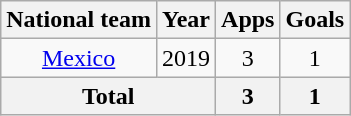<table class="wikitable" style="text-align: center;">
<tr>
<th>National team</th>
<th>Year</th>
<th>Apps</th>
<th>Goals</th>
</tr>
<tr>
<td rowspan="1" valign="center"><a href='#'>Mexico</a></td>
<td>2019</td>
<td>3</td>
<td>1</td>
</tr>
<tr>
<th colspan="2">Total</th>
<th>3</th>
<th>1</th>
</tr>
</table>
